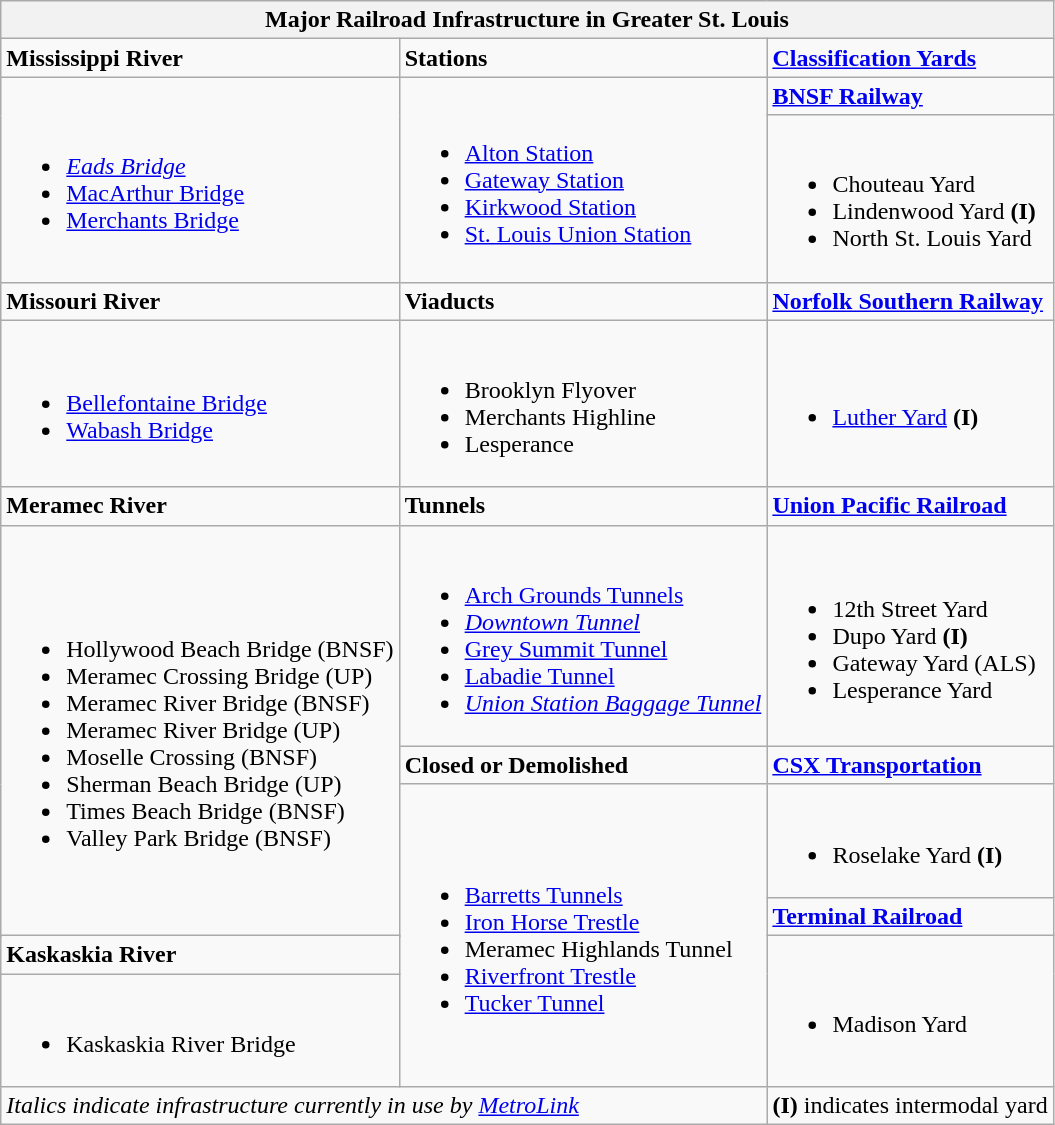<table class="wikitable">
<tr>
<th colspan="3">Major Railroad Infrastructure in Greater St. Louis</th>
</tr>
<tr>
<td><strong>Mississippi River</strong></td>
<td><strong>Stations</strong></td>
<td><strong><a href='#'>Classification Yards</a></strong></td>
</tr>
<tr>
<td rowspan="2"><br><ul><li><em><a href='#'>Eads Bridge</a></em></li><li><a href='#'>MacArthur Bridge</a></li><li><a href='#'>Merchants Bridge</a></li></ul></td>
<td rowspan="2"><br><ul><li><a href='#'>Alton Station</a></li><li><a href='#'>Gateway Station</a></li><li><a href='#'>Kirkwood Station</a></li><li><a href='#'>St. Louis Union Station</a></li></ul></td>
<td><strong><a href='#'>BNSF Railway</a></strong></td>
</tr>
<tr>
<td><br><ul><li>Chouteau Yard</li><li>Lindenwood Yard <strong>(I)</strong></li><li>North St. Louis Yard</li></ul></td>
</tr>
<tr>
<td><strong>Missouri River</strong></td>
<td><strong>Viaducts</strong></td>
<td><strong><a href='#'>Norfolk Southern Railway</a></strong></td>
</tr>
<tr>
<td><br><ul><li><a href='#'>Bellefontaine Bridge</a></li><li><a href='#'>Wabash Bridge</a></li></ul></td>
<td><br><ul><li>Brooklyn Flyover</li><li>Merchants Highline</li><li>Lesperance</li></ul></td>
<td><br><ul><li><a href='#'>Luther Yard</a> <strong>(I)</strong></li></ul></td>
</tr>
<tr>
<td><strong>Meramec River</strong></td>
<td><strong>Tunnels</strong></td>
<td><strong><a href='#'>Union Pacific Railroad</a></strong></td>
</tr>
<tr>
<td rowspan="5"><br><ul><li>Hollywood Beach Bridge (BNSF)</li><li>Meramec Crossing Bridge (UP)</li><li>Meramec River Bridge (BNSF)</li><li>Meramec River Bridge (UP)</li><li>Moselle Crossing (BNSF)</li><li>Sherman Beach Bridge (UP)</li><li>Times Beach Bridge (BNSF)</li><li>Valley Park Bridge (BNSF)</li></ul></td>
<td><br><ul><li><a href='#'>Arch Grounds Tunnels</a></li><li><a href='#'><em>Downtown Tunnel</em></a></li><li><a href='#'>Grey Summit Tunnel</a></li><li><a href='#'>Labadie Tunnel</a></li><li><em><a href='#'>Union Station Baggage Tunnel</a></em></li></ul></td>
<td><br><ul><li>12th Street Yard</li><li>Dupo Yard <strong>(I)</strong></li><li>Gateway Yard (ALS)</li><li>Lesperance Yard</li></ul></td>
</tr>
<tr>
<td><strong>Closed or Demolished</strong></td>
<td><strong><a href='#'>CSX Transportation</a></strong></td>
</tr>
<tr>
<td rowspan="5"><br><ul><li><a href='#'>Barretts Tunnels</a></li><li><a href='#'>Iron Horse Trestle</a></li><li>Meramec Highlands Tunnel</li><li><a href='#'>Riverfront Trestle</a></li><li><a href='#'>Tucker Tunnel</a></li></ul></td>
<td><br><ul><li>Roselake Yard <strong>(I)</strong></li></ul></td>
</tr>
<tr>
<td><strong><a href='#'>Terminal Railroad</a></strong></td>
</tr>
<tr>
<td rowspan="3"><br><ul><li>Madison Yard</li></ul></td>
</tr>
<tr>
<td><strong>Kaskaskia River</strong></td>
</tr>
<tr>
<td><br><ul><li>Kaskaskia River Bridge</li></ul></td>
</tr>
<tr>
<td colspan="2"><em>Italics indicate infrastructure currently in use by <a href='#'>MetroLink</a></em></td>
<td><strong>(I)</strong> indicates intermodal yard</td>
</tr>
</table>
